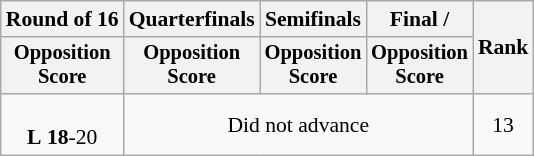<table class=wikitable style="font-size:90%">
<tr>
<th>Round of 16</th>
<th>Quarterfinals</th>
<th>Semifinals</th>
<th>Final / </th>
<th rowspan=2>Rank</th>
</tr>
<tr style="font-size:95%">
<th>Opposition<br>Score</th>
<th>Opposition<br>Score</th>
<th>Opposition<br>Score</th>
<th>Opposition<br>Score</th>
</tr>
<tr align=center>
<td><br><strong>L</strong>  <strong>18</strong>-20</td>
<td colspan=3>Did not advance</td>
<td>13</td>
</tr>
</table>
